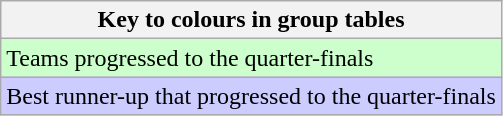<table class="wikitable">
<tr>
<th>Key to colours in group tables</th>
</tr>
<tr bgcolor=#ccffcc>
<td>Teams progressed to the quarter-finals</td>
</tr>
<tr bgcolor=#ccccff>
<td>Best runner-up that progressed to the quarter-finals</td>
</tr>
</table>
